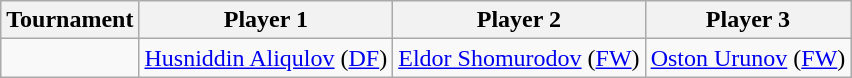<table class="wikitable">
<tr>
<th>Tournament</th>
<th>Player 1</th>
<th>Player 2</th>
<th>Player 3</th>
</tr>
<tr>
<td></td>
<td><a href='#'>Husniddin Aliqulov</a> (<a href='#'>DF</a>)</td>
<td><a href='#'>Eldor Shomurodov</a> (<a href='#'>FW</a>)</td>
<td><a href='#'>Oston Urunov</a> (<a href='#'>FW</a>)</td>
</tr>
</table>
